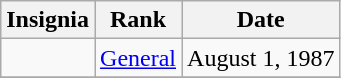<table class="wikitable">
<tr>
<th>Insignia</th>
<th>Rank</th>
<th>Date</th>
</tr>
<tr style="text-align:center;">
<td></td>
<td><a href='#'>General</a></td>
<td>August 1, 1987</td>
</tr>
<tr>
</tr>
</table>
